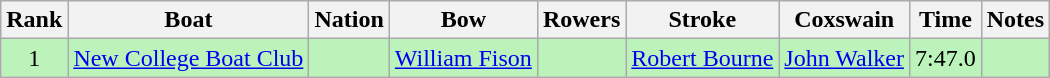<table class="wikitable sortable" style="text-align:center">
<tr>
<th>Rank</th>
<th>Boat</th>
<th>Nation</th>
<th>Bow</th>
<th>Rowers</th>
<th>Stroke</th>
<th>Coxswain</th>
<th>Time</th>
<th>Notes</th>
</tr>
<tr bgcolor=bbf3bb>
<td>1</td>
<td align=left><a href='#'>New College Boat Club</a></td>
<td align=left></td>
<td align=left><a href='#'>William Fison</a></td>
<td align=left></td>
<td align=left><a href='#'>Robert Bourne</a></td>
<td align=left><a href='#'>John Walker</a></td>
<td>7:47.0</td>
<td></td>
</tr>
</table>
